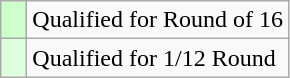<table class="wikitable">
<tr>
<td width="10px" bgcolor="#ccffcc"></td>
<td>Qualified for Round of 16</td>
</tr>
<tr>
<td width="10px" bgcolor="#ddffdd"></td>
<td>Qualified for 1/12 Round</td>
</tr>
</table>
